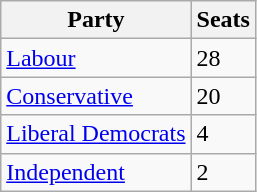<table class="wikitable">
<tr>
<th>Party</th>
<th>Seats</th>
</tr>
<tr>
<td><a href='#'>Labour</a></td>
<td>28</td>
</tr>
<tr>
<td><a href='#'>Conservative</a></td>
<td>20</td>
</tr>
<tr>
<td><a href='#'>Liberal Democrats</a></td>
<td>4</td>
</tr>
<tr>
<td><a href='#'>Independent</a></td>
<td>2</td>
</tr>
</table>
